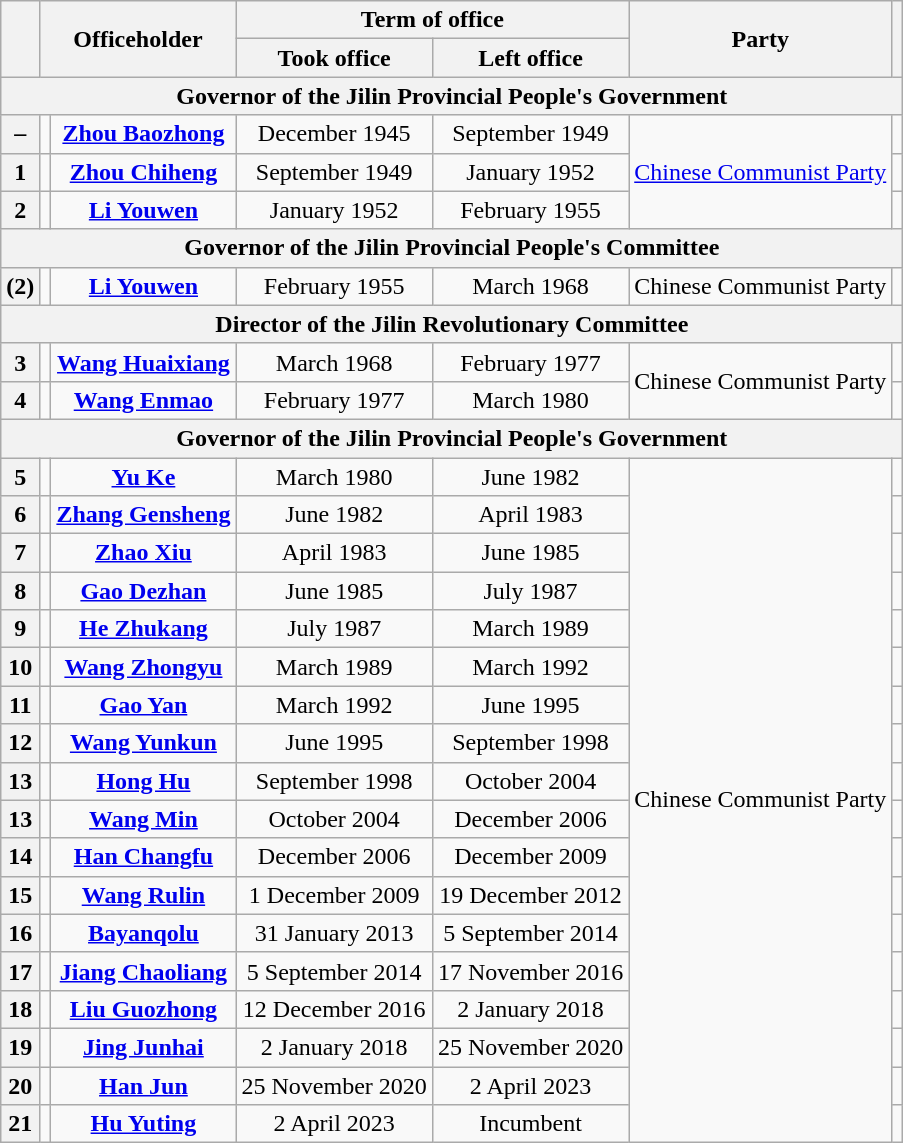<table class="wikitable" style="text-align:center">
<tr>
<th rowspan="2"></th>
<th colspan="2" rowspan="2">Officeholder</th>
<th colspan="2">Term of office</th>
<th rowspan="2">Party</th>
<th rowspan="2"></th>
</tr>
<tr>
<th>Took office</th>
<th>Left office</th>
</tr>
<tr>
<th colspan="7">Governor of the Jilin Provincial People's Government</th>
</tr>
<tr>
<th>–</th>
<td></td>
<td><strong><a href='#'>Zhou Baozhong</a></strong><br></td>
<td>December 1945</td>
<td>September 1949</td>
<td rowspan="3"><a href='#'>Chinese Communist Party</a></td>
<td></td>
</tr>
<tr>
<th>1</th>
<td></td>
<td><strong><a href='#'>Zhou Chiheng</a></strong><br></td>
<td>September 1949</td>
<td>January 1952</td>
<td></td>
</tr>
<tr>
<th>2</th>
<td></td>
<td><strong><a href='#'>Li Youwen</a></strong><br></td>
<td>January 1952</td>
<td>February 1955</td>
<td></td>
</tr>
<tr>
<th colspan="7">Governor of the Jilin Provincial People's Committee</th>
</tr>
<tr>
<th>(2)</th>
<td></td>
<td><strong><a href='#'>Li Youwen</a></strong><br></td>
<td>February 1955</td>
<td>March 1968</td>
<td>Chinese Communist Party</td>
<td></td>
</tr>
<tr>
<th colspan="7">Director of the Jilin Revolutionary Committee</th>
</tr>
<tr>
<th>3</th>
<td></td>
<td><strong><a href='#'>Wang Huaixiang</a></strong><br></td>
<td>March 1968</td>
<td>February 1977</td>
<td rowspan="2">Chinese Communist Party</td>
<td></td>
</tr>
<tr>
<th>4</th>
<td></td>
<td><strong><a href='#'>Wang Enmao</a></strong><br></td>
<td>February 1977</td>
<td>March 1980</td>
<td></td>
</tr>
<tr>
<th colspan="7">Governor of the Jilin Provincial People's Government</th>
</tr>
<tr>
<th>5</th>
<td></td>
<td><strong><a href='#'>Yu Ke</a></strong><br></td>
<td>March 1980</td>
<td>June 1982</td>
<td rowspan="18">Chinese Communist Party</td>
<td></td>
</tr>
<tr>
<th>6</th>
<td></td>
<td><strong><a href='#'>Zhang Gensheng</a></strong><br></td>
<td>June 1982</td>
<td>April 1983</td>
<td></td>
</tr>
<tr>
<th>7</th>
<td></td>
<td><strong><a href='#'>Zhao Xiu</a></strong><br></td>
<td>April 1983</td>
<td>June 1985</td>
<td></td>
</tr>
<tr>
<th>8</th>
<td></td>
<td><strong><a href='#'>Gao Dezhan</a></strong><br></td>
<td>June 1985</td>
<td>July 1987</td>
<td></td>
</tr>
<tr>
<th>9</th>
<td></td>
<td><strong><a href='#'>He Zhukang</a></strong><br></td>
<td>July 1987</td>
<td>March 1989</td>
<td></td>
</tr>
<tr>
<th>10</th>
<td></td>
<td><strong><a href='#'>Wang Zhongyu</a></strong><br></td>
<td>March 1989</td>
<td>March 1992</td>
<td></td>
</tr>
<tr>
<th>11</th>
<td></td>
<td><strong><a href='#'>Gao Yan</a></strong><br></td>
<td>March 1992</td>
<td>June 1995</td>
<td></td>
</tr>
<tr>
<th>12</th>
<td></td>
<td><strong><a href='#'>Wang Yunkun</a></strong><br></td>
<td>June 1995</td>
<td>September 1998</td>
<td></td>
</tr>
<tr>
<th>13</th>
<td></td>
<td><strong><a href='#'>Hong Hu</a></strong><br></td>
<td>September 1998</td>
<td>October 2004</td>
<td></td>
</tr>
<tr>
<th>13</th>
<td></td>
<td><strong><a href='#'>Wang Min</a></strong><br></td>
<td>October 2004</td>
<td>December 2006</td>
<td></td>
</tr>
<tr>
<th>14</th>
<td></td>
<td><strong><a href='#'>Han Changfu</a></strong><br></td>
<td>December 2006</td>
<td>December 2009</td>
<td></td>
</tr>
<tr>
<th>15</th>
<td></td>
<td><strong><a href='#'>Wang Rulin</a></strong><br></td>
<td>1 December 2009</td>
<td>19 December 2012</td>
<td></td>
</tr>
<tr>
<th>16</th>
<td></td>
<td><strong><a href='#'>Bayanqolu</a></strong><br></td>
<td>31 January 2013</td>
<td>5 September 2014</td>
<td></td>
</tr>
<tr>
<th>17</th>
<td></td>
<td><strong><a href='#'>Jiang Chaoliang</a></strong><br></td>
<td>5 September 2014</td>
<td>17 November 2016</td>
<td></td>
</tr>
<tr>
<th>18</th>
<td></td>
<td><strong><a href='#'>Liu Guozhong</a></strong><br></td>
<td>12 December 2016</td>
<td>2 January 2018</td>
<td></td>
</tr>
<tr>
<th>19</th>
<td></td>
<td><strong><a href='#'>Jing Junhai</a></strong><br></td>
<td>2 January 2018</td>
<td>25 November 2020</td>
<td></td>
</tr>
<tr>
<th>20</th>
<td></td>
<td><strong><a href='#'>Han Jun</a></strong><br></td>
<td>25 November 2020</td>
<td>2 April 2023</td>
<td></td>
</tr>
<tr>
<th>21</th>
<td></td>
<td><strong><a href='#'>Hu Yuting</a></strong><br></td>
<td>2 April 2023</td>
<td>Incumbent</td>
<td></td>
</tr>
</table>
